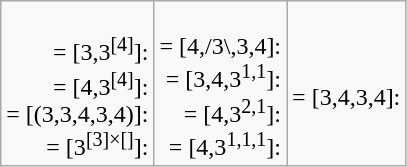<table class=wikitable>
<tr>
<td align=right><br> = [3,3<sup>[4]</sup>]: <br> = [4,3<sup>[4]</sup>]: <br> = [(3,3,4,3,4)]: <br> = [3<sup>[3]×[]</sup>]: </td>
<td align=right><br> = [4,/3\,3,4]: <br> = [3,4,3<sup>1,1</sup>]: <br> = [4,3<sup>2,1</sup>]: <br> = [4,3<sup>1,1,1</sup>]: </td>
<td align=right><br> = [3,4,3,4]: </td>
</tr>
</table>
